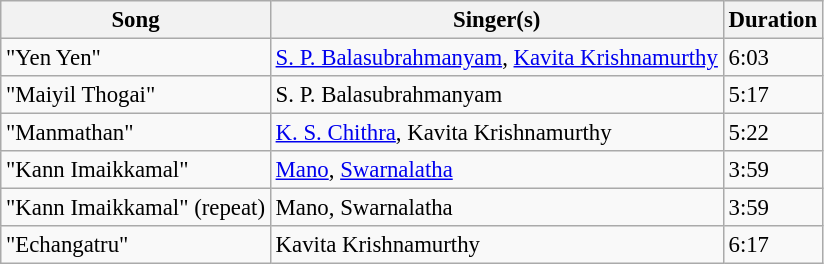<table class="wikitable" style="font-size:95%;">
<tr>
<th>Song</th>
<th>Singer(s)</th>
<th>Duration</th>
</tr>
<tr>
<td>"Yen Yen"</td>
<td><a href='#'>S. P. Balasubrahmanyam</a>, <a href='#'>Kavita Krishnamurthy</a></td>
<td>6:03</td>
</tr>
<tr>
<td>"Maiyil Thogai"</td>
<td>S. P. Balasubrahmanyam</td>
<td>5:17</td>
</tr>
<tr>
<td>"Manmathan"</td>
<td><a href='#'>K. S. Chithra</a>, Kavita Krishnamurthy</td>
<td>5:22</td>
</tr>
<tr>
<td>"Kann Imaikkamal"</td>
<td><a href='#'>Mano</a>, <a href='#'>Swarnalatha</a></td>
<td>3:59</td>
</tr>
<tr>
<td>"Kann Imaikkamal" (repeat)</td>
<td>Mano, Swarnalatha</td>
<td>3:59</td>
</tr>
<tr>
<td>"Echangatru"</td>
<td>Kavita Krishnamurthy</td>
<td>6:17</td>
</tr>
</table>
